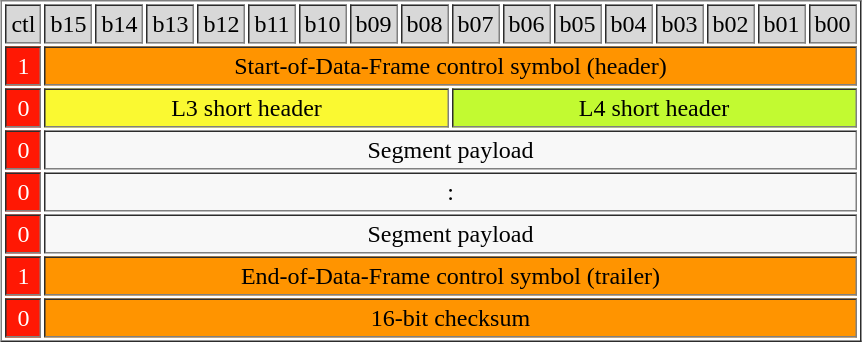<table border="1" cellpadding="3" style="margin: 1em auto 1em auto">
<tr style="background:#D8D8D8; color:black">
<td align="center background:#FF1804;">ctl</td>
<td>b15</td>
<td>b14</td>
<td>b13</td>
<td>b12</td>
<td>b11</td>
<td>b10</td>
<td>b09</td>
<td>b08</td>
<td>b07</td>
<td>b06</td>
<td>b05</td>
<td>b04</td>
<td>b03</td>
<td>b02</td>
<td>b01</td>
<td>b00</td>
</tr>
<tr style="background:#FF9400; color:black" align="center">
<td style="background:#FF1804; color:white">1</td>
<td colspan="16">Start-of-Data-Frame control symbol (header)</td>
</tr>
<tr style="background:#F8F8F8; color:black" align="center">
<td style="background:#FF1804; color:white">0</td>
<td colspan="8" style="background:#FAF931">L3 short header</td>
<td colspan="8" style="background:#C2FA31">L4 short header</td>
</tr>
<tr style="background:#F8F8F8; color:black" align="center">
<td style="background:#FF1804; color:white">0</td>
<td colspan="16">Segment payload</td>
</tr>
<tr style="background:#F8F8F8; color:black" align="center">
<td style="background:#FF1804; color:white">0</td>
<td colspan="16">:</td>
</tr>
<tr style="background:#F8F8F8; color:black" align="center">
<td style="background:#FF1804; color:white">0</td>
<td colspan="16">Segment payload</td>
</tr>
<tr style="background:#FF9400; color:black" align="center">
<td style="background:#FF1804; color:white">1</td>
<td colspan="16">End-of-Data-Frame control symbol (trailer)</td>
</tr>
<tr style="background:#FF9400; color:black" align="center">
<td style="background:#FF1804; color:white">0</td>
<td colspan="16">16-bit checksum</td>
</tr>
</table>
